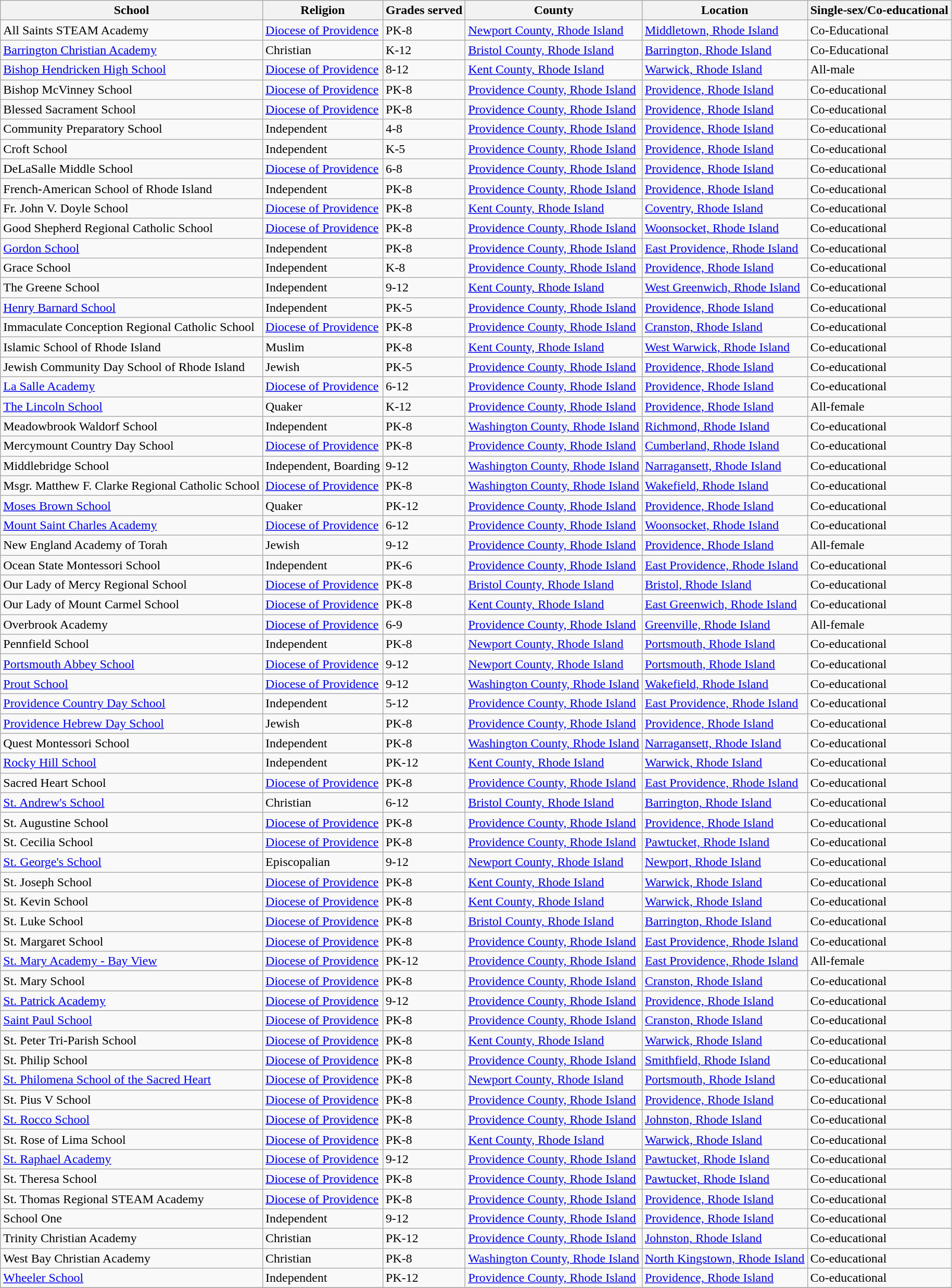<table class="wikitable sortable">
<tr>
<th>School</th>
<th>Religion</th>
<th>Grades served</th>
<th>County</th>
<th>Location</th>
<th>Single-sex/Co-educational</th>
</tr>
<tr>
<td>All Saints STEAM Academy</td>
<td><a href='#'>Diocese of Providence</a></td>
<td>PK-8</td>
<td><a href='#'>Newport County, Rhode Island</a></td>
<td><a href='#'>Middletown, Rhode Island</a></td>
<td>Co-Educational</td>
</tr>
<tr>
<td><a href='#'>Barrington Christian Academy</a></td>
<td>Christian</td>
<td>K-12</td>
<td><a href='#'>Bristol County, Rhode Island</a></td>
<td><a href='#'>Barrington, Rhode Island</a></td>
<td>Co-Educational</td>
</tr>
<tr>
<td><a href='#'>Bishop Hendricken High School</a></td>
<td><a href='#'>Diocese of Providence</a></td>
<td>8-12</td>
<td><a href='#'>Kent County, Rhode Island</a></td>
<td><a href='#'>Warwick, Rhode Island</a></td>
<td>All-male</td>
</tr>
<tr>
<td>Bishop McVinney School</td>
<td><a href='#'>Diocese of Providence</a></td>
<td>PK-8</td>
<td><a href='#'>Providence County, Rhode Island</a></td>
<td><a href='#'>Providence, Rhode Island</a></td>
<td>Co-educational</td>
</tr>
<tr>
<td>Blessed Sacrament School</td>
<td><a href='#'>Diocese of Providence</a></td>
<td>PK-8</td>
<td><a href='#'>Providence County, Rhode Island</a></td>
<td><a href='#'>Providence, Rhode Island</a></td>
<td>Co-educational</td>
</tr>
<tr>
<td>Community Preparatory School</td>
<td>Independent</td>
<td>4-8</td>
<td><a href='#'>Providence County, Rhode Island</a></td>
<td><a href='#'>Providence, Rhode Island</a></td>
<td>Co-educational</td>
</tr>
<tr>
<td>Croft School</td>
<td>Independent</td>
<td>K-5</td>
<td><a href='#'>Providence County, Rhode Island</a></td>
<td><a href='#'>Providence, Rhode Island</a></td>
<td>Co-educational</td>
</tr>
<tr>
<td>DeLaSalle Middle School</td>
<td><a href='#'>Diocese of Providence</a></td>
<td>6-8</td>
<td><a href='#'>Providence County, Rhode Island</a></td>
<td><a href='#'>Providence, Rhode Island</a></td>
<td>Co-educational</td>
</tr>
<tr>
<td>French-American School of Rhode Island</td>
<td>Independent</td>
<td>PK-8</td>
<td><a href='#'>Providence County, Rhode Island</a></td>
<td><a href='#'>Providence, Rhode Island</a></td>
<td>Co-educational</td>
</tr>
<tr>
<td>Fr. John V. Doyle School</td>
<td><a href='#'>Diocese of Providence</a></td>
<td>PK-8</td>
<td><a href='#'>Kent County, Rhode Island</a></td>
<td><a href='#'>Coventry, Rhode Island</a></td>
<td>Co-educational</td>
</tr>
<tr>
<td>Good Shepherd Regional Catholic School</td>
<td><a href='#'>Diocese of Providence</a></td>
<td>PK-8</td>
<td><a href='#'>Providence County, Rhode Island</a></td>
<td><a href='#'>Woonsocket, Rhode Island</a></td>
<td>Co-educational</td>
</tr>
<tr>
<td><a href='#'>Gordon School</a></td>
<td>Independent</td>
<td>PK-8</td>
<td><a href='#'>Providence County, Rhode Island</a></td>
<td><a href='#'>East Providence, Rhode Island</a></td>
<td>Co-educational</td>
</tr>
<tr>
<td>Grace School</td>
<td>Independent</td>
<td>K-8</td>
<td><a href='#'>Providence County, Rhode Island</a></td>
<td><a href='#'>Providence, Rhode Island</a></td>
<td>Co-educational</td>
</tr>
<tr>
<td>The Greene School</td>
<td>Independent</td>
<td>9-12</td>
<td><a href='#'>Kent County, Rhode Island</a></td>
<td><a href='#'>West Greenwich, Rhode Island</a></td>
<td>Co-educational</td>
</tr>
<tr>
<td><a href='#'>Henry Barnard School</a></td>
<td>Independent</td>
<td>PK-5</td>
<td><a href='#'>Providence County, Rhode Island</a></td>
<td><a href='#'>Providence, Rhode Island</a></td>
<td>Co-educational</td>
</tr>
<tr>
<td>Immaculate Conception Regional Catholic School</td>
<td><a href='#'>Diocese of Providence</a></td>
<td>PK-8</td>
<td><a href='#'>Providence County, Rhode Island</a></td>
<td><a href='#'>Cranston, Rhode Island</a></td>
<td>Co-educational</td>
</tr>
<tr>
<td>Islamic School of Rhode Island</td>
<td>Muslim</td>
<td>PK-8</td>
<td><a href='#'>Kent County, Rhode Island</a></td>
<td><a href='#'>West Warwick, Rhode Island</a></td>
<td>Co-educational</td>
</tr>
<tr>
<td>Jewish Community Day School of Rhode Island</td>
<td>Jewish</td>
<td>PK-5</td>
<td><a href='#'>Providence County, Rhode Island</a></td>
<td><a href='#'>Providence, Rhode Island</a></td>
<td>Co-educational</td>
</tr>
<tr>
<td><a href='#'>La Salle Academy</a></td>
<td><a href='#'>Diocese of Providence</a></td>
<td>6-12</td>
<td><a href='#'>Providence County, Rhode Island</a></td>
<td><a href='#'>Providence, Rhode Island</a></td>
<td>Co-educational</td>
</tr>
<tr>
<td><a href='#'>The Lincoln School</a></td>
<td>Quaker</td>
<td>K-12</td>
<td><a href='#'>Providence County, Rhode Island</a></td>
<td><a href='#'>Providence, Rhode Island</a></td>
<td>All-female</td>
</tr>
<tr>
<td>Meadowbrook Waldorf School</td>
<td>Independent</td>
<td>PK-8</td>
<td><a href='#'>Washington County, Rhode Island</a></td>
<td><a href='#'>Richmond, Rhode Island</a></td>
<td>Co-educational</td>
</tr>
<tr>
<td>Mercymount Country Day School</td>
<td><a href='#'>Diocese of Providence</a></td>
<td>PK-8</td>
<td><a href='#'>Providence County, Rhode Island</a></td>
<td><a href='#'>Cumberland, Rhode Island</a></td>
<td>Co-educational</td>
</tr>
<tr>
<td>Middlebridge School</td>
<td>Independent, Boarding</td>
<td>9-12</td>
<td><a href='#'>Washington County, Rhode Island</a></td>
<td><a href='#'>Narragansett, Rhode Island</a></td>
<td>Co-educational</td>
</tr>
<tr>
<td>Msgr. Matthew F. Clarke Regional Catholic School</td>
<td><a href='#'>Diocese of Providence</a></td>
<td>PK-8</td>
<td><a href='#'>Washington County, Rhode Island</a></td>
<td><a href='#'>Wakefield, Rhode Island</a></td>
<td>Co-educational</td>
</tr>
<tr>
<td><a href='#'>Moses Brown School</a></td>
<td>Quaker</td>
<td>PK-12</td>
<td><a href='#'>Providence County, Rhode Island</a></td>
<td><a href='#'>Providence, Rhode Island</a></td>
<td>Co-educational</td>
</tr>
<tr>
<td><a href='#'>Mount Saint Charles Academy</a></td>
<td><a href='#'>Diocese of Providence</a></td>
<td>6-12</td>
<td><a href='#'>Providence County, Rhode Island</a></td>
<td><a href='#'>Woonsocket, Rhode Island</a></td>
<td>Co-educational</td>
</tr>
<tr>
<td>New England Academy of Torah</td>
<td>Jewish</td>
<td>9-12</td>
<td><a href='#'>Providence County, Rhode Island</a></td>
<td><a href='#'>Providence, Rhode Island</a></td>
<td>All-female</td>
</tr>
<tr>
<td>Ocean State Montessori School</td>
<td>Independent</td>
<td>PK-6</td>
<td><a href='#'>Providence County, Rhode Island</a></td>
<td><a href='#'>East Providence, Rhode Island</a></td>
<td>Co-educational</td>
</tr>
<tr>
<td>Our Lady of Mercy Regional School</td>
<td><a href='#'>Diocese of Providence</a></td>
<td>PK-8</td>
<td><a href='#'>Bristol County, Rhode Island</a></td>
<td><a href='#'>Bristol, Rhode Island</a></td>
<td>Co-educational</td>
</tr>
<tr>
<td>Our Lady of Mount Carmel School</td>
<td><a href='#'>Diocese of Providence</a></td>
<td>PK-8</td>
<td><a href='#'>Kent County, Rhode Island</a></td>
<td><a href='#'>East Greenwich, Rhode Island</a></td>
<td>Co-educational</td>
</tr>
<tr>
<td>Overbrook Academy</td>
<td><a href='#'>Diocese of Providence</a></td>
<td>6-9</td>
<td><a href='#'>Providence County, Rhode Island</a></td>
<td><a href='#'>Greenville, Rhode Island</a></td>
<td>All-female</td>
</tr>
<tr>
<td>Pennfield School</td>
<td>Independent</td>
<td>PK-8</td>
<td><a href='#'>Newport County, Rhode Island</a></td>
<td><a href='#'>Portsmouth, Rhode Island</a></td>
<td>Co-educational</td>
</tr>
<tr>
<td><a href='#'>Portsmouth Abbey School</a></td>
<td><a href='#'>Diocese of Providence</a></td>
<td>9-12</td>
<td><a href='#'>Newport County, Rhode Island</a></td>
<td><a href='#'>Portsmouth, Rhode Island</a></td>
<td>Co-educational</td>
</tr>
<tr>
<td><a href='#'>Prout School</a></td>
<td><a href='#'>Diocese of Providence</a></td>
<td>9-12</td>
<td><a href='#'>Washington County, Rhode Island</a></td>
<td><a href='#'>Wakefield, Rhode Island</a></td>
<td>Co-educational</td>
</tr>
<tr>
<td><a href='#'>Providence Country Day School</a></td>
<td>Independent</td>
<td>5-12</td>
<td><a href='#'>Providence County, Rhode Island</a></td>
<td><a href='#'>East Providence, Rhode Island</a></td>
<td>Co-educational</td>
</tr>
<tr>
<td><a href='#'>Providence Hebrew Day School</a></td>
<td>Jewish</td>
<td>PK-8</td>
<td><a href='#'>Providence County, Rhode Island</a></td>
<td><a href='#'>Providence, Rhode Island</a></td>
<td>Co-educational</td>
</tr>
<tr>
<td>Quest Montessori School</td>
<td>Independent</td>
<td>PK-8</td>
<td><a href='#'>Washington County, Rhode Island</a></td>
<td><a href='#'>Narragansett, Rhode Island</a></td>
<td>Co-educational</td>
</tr>
<tr>
<td><a href='#'>Rocky Hill School</a></td>
<td>Independent</td>
<td>PK-12</td>
<td><a href='#'>Kent County, Rhode Island</a></td>
<td><a href='#'>Warwick, Rhode Island</a></td>
<td>Co-educational</td>
</tr>
<tr>
<td>Sacred Heart School</td>
<td><a href='#'>Diocese of Providence</a></td>
<td>PK-8</td>
<td><a href='#'>Providence County, Rhode Island</a></td>
<td><a href='#'>East Providence, Rhode Island</a></td>
<td>Co-educational</td>
</tr>
<tr>
<td><a href='#'>St. Andrew's School</a></td>
<td>Christian</td>
<td>6-12</td>
<td><a href='#'>Bristol County, Rhode Island</a></td>
<td><a href='#'>Barrington, Rhode Island</a></td>
<td>Co-educational</td>
</tr>
<tr>
<td>St. Augustine School</td>
<td><a href='#'>Diocese of Providence</a></td>
<td>PK-8</td>
<td><a href='#'>Providence County, Rhode Island</a></td>
<td><a href='#'>Providence, Rhode Island</a></td>
<td>Co-educational</td>
</tr>
<tr>
<td>St. Cecilia School</td>
<td><a href='#'>Diocese of Providence</a></td>
<td>PK-8</td>
<td><a href='#'>Providence County, Rhode Island</a></td>
<td><a href='#'>Pawtucket, Rhode Island</a></td>
<td>Co-educational</td>
</tr>
<tr>
<td><a href='#'>St. George's School</a></td>
<td>Episcopalian</td>
<td>9-12</td>
<td><a href='#'>Newport County, Rhode Island</a></td>
<td><a href='#'>Newport, Rhode Island</a></td>
<td>Co-educational</td>
</tr>
<tr>
<td>St. Joseph School</td>
<td><a href='#'>Diocese of Providence</a></td>
<td>PK-8</td>
<td><a href='#'>Kent County, Rhode Island</a></td>
<td><a href='#'>Warwick, Rhode Island</a></td>
<td>Co-educational</td>
</tr>
<tr>
<td>St. Kevin School</td>
<td><a href='#'>Diocese of Providence</a></td>
<td>PK-8</td>
<td><a href='#'>Kent County, Rhode Island</a></td>
<td><a href='#'>Warwick, Rhode Island</a></td>
<td>Co-educational</td>
</tr>
<tr>
<td>St. Luke School</td>
<td><a href='#'>Diocese of Providence</a></td>
<td>PK-8</td>
<td><a href='#'>Bristol County, Rhode Island</a></td>
<td><a href='#'>Barrington, Rhode Island</a></td>
<td>Co-educational</td>
</tr>
<tr>
<td>St. Margaret School</td>
<td><a href='#'>Diocese of Providence</a></td>
<td>PK-8</td>
<td><a href='#'>Providence County, Rhode Island</a></td>
<td><a href='#'>East Providence, Rhode Island</a></td>
<td>Co-educational</td>
</tr>
<tr>
<td><a href='#'>St. Mary Academy - Bay View</a></td>
<td><a href='#'>Diocese of Providence</a></td>
<td>PK-12</td>
<td><a href='#'>Providence County, Rhode Island</a></td>
<td><a href='#'>East Providence, Rhode Island</a></td>
<td>All-female</td>
</tr>
<tr>
<td>St. Mary School</td>
<td><a href='#'>Diocese of Providence</a></td>
<td>PK-8</td>
<td><a href='#'>Providence County, Rhode Island</a></td>
<td><a href='#'>Cranston, Rhode Island</a></td>
<td>Co-educational</td>
</tr>
<tr>
<td><a href='#'>St. Patrick Academy</a></td>
<td><a href='#'>Diocese of Providence</a></td>
<td>9-12</td>
<td><a href='#'>Providence County, Rhode Island</a></td>
<td><a href='#'>Providence, Rhode Island</a></td>
<td>Co-educational</td>
</tr>
<tr>
<td><a href='#'>Saint Paul School</a></td>
<td><a href='#'>Diocese of Providence</a></td>
<td>PK-8</td>
<td><a href='#'>Providence County, Rhode Island</a></td>
<td><a href='#'>Cranston, Rhode Island</a></td>
<td>Co-educational</td>
</tr>
<tr>
<td>St. Peter Tri-Parish School</td>
<td><a href='#'>Diocese of Providence</a></td>
<td>PK-8</td>
<td><a href='#'>Kent County, Rhode Island</a></td>
<td><a href='#'>Warwick, Rhode Island</a></td>
<td>Co-educational</td>
</tr>
<tr>
<td>St. Philip School</td>
<td><a href='#'>Diocese of Providence</a></td>
<td>PK-8</td>
<td><a href='#'>Providence County, Rhode Island</a></td>
<td><a href='#'>Smithfield, Rhode Island</a></td>
<td>Co-educational</td>
</tr>
<tr>
<td><a href='#'>St. Philomena School of the Sacred Heart</a></td>
<td><a href='#'>Diocese of Providence</a></td>
<td>PK-8</td>
<td><a href='#'>Newport County, Rhode Island</a></td>
<td><a href='#'>Portsmouth, Rhode Island</a></td>
<td>Co-educational</td>
</tr>
<tr>
<td>St. Pius V School</td>
<td><a href='#'>Diocese of Providence</a></td>
<td>PK-8</td>
<td><a href='#'>Providence County, Rhode Island</a></td>
<td><a href='#'>Providence, Rhode Island</a></td>
<td>Co-educational</td>
</tr>
<tr>
<td><a href='#'>St. Rocco School</a></td>
<td><a href='#'>Diocese of Providence</a></td>
<td>PK-8</td>
<td><a href='#'>Providence County, Rhode Island</a></td>
<td><a href='#'>Johnston, Rhode Island</a></td>
<td>Co-educational</td>
</tr>
<tr>
<td>St. Rose of Lima School</td>
<td><a href='#'>Diocese of Providence</a></td>
<td>PK-8</td>
<td><a href='#'>Kent County, Rhode Island</a></td>
<td><a href='#'>Warwick, Rhode Island</a></td>
<td>Co-educational</td>
</tr>
<tr>
<td><a href='#'>St. Raphael Academy</a></td>
<td><a href='#'>Diocese of Providence</a></td>
<td>9-12</td>
<td><a href='#'>Providence County, Rhode Island</a></td>
<td><a href='#'>Pawtucket, Rhode Island</a></td>
<td>Co-educational</td>
</tr>
<tr>
<td>St. Theresa School</td>
<td><a href='#'>Diocese of Providence</a></td>
<td>PK-8</td>
<td><a href='#'>Providence County, Rhode Island</a></td>
<td><a href='#'>Pawtucket, Rhode Island</a></td>
<td>Co-educational</td>
</tr>
<tr>
<td>St. Thomas Regional STEAM Academy</td>
<td><a href='#'>Diocese of Providence</a></td>
<td>PK-8</td>
<td><a href='#'>Providence County, Rhode Island</a></td>
<td><a href='#'>Providence, Rhode Island</a></td>
<td>Co-educational</td>
</tr>
<tr>
<td>School One</td>
<td>Independent</td>
<td>9-12</td>
<td><a href='#'>Providence County, Rhode Island</a></td>
<td><a href='#'>Providence, Rhode Island</a></td>
<td>Co-educational</td>
</tr>
<tr>
<td>Trinity Christian Academy</td>
<td>Christian</td>
<td>PK-12</td>
<td><a href='#'>Providence County, Rhode Island</a></td>
<td><a href='#'>Johnston, Rhode Island</a></td>
<td>Co-educational</td>
</tr>
<tr>
<td>West Bay Christian Academy</td>
<td>Christian</td>
<td>PK-8</td>
<td><a href='#'>Washington County, Rhode Island</a></td>
<td><a href='#'>North Kingstown, Rhode Island</a></td>
<td>Co-educational</td>
</tr>
<tr>
<td><a href='#'>Wheeler School</a></td>
<td>Independent</td>
<td>PK-12</td>
<td><a href='#'>Providence County, Rhode Island</a></td>
<td><a href='#'>Providence, Rhode Island</a></td>
<td>Co-educational</td>
</tr>
<tr>
</tr>
</table>
